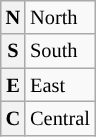<table class="wikitable" style="font-size:85%">
<tr>
<th scope="row">N</th>
<td>North</td>
</tr>
<tr>
<th scope="row">S</th>
<td>South</td>
</tr>
<tr>
<th scope="row">E</th>
<td>East</td>
</tr>
<tr>
<th scope="row">C</th>
<td>Central</td>
</tr>
</table>
